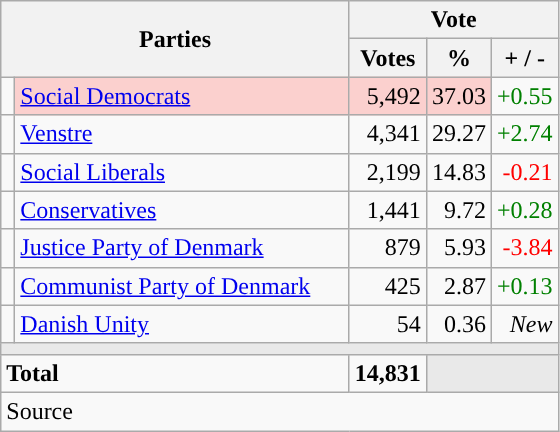<table class="wikitable" style="text-align:right;">
<tr>
<th style="text-align:centre;" rowspan="2" colspan="2" width="225">Parties</th>
<th colspan="3">Vote</th>
</tr>
<tr>
<th width="15">Votes</th>
<th width="15">%</th>
<th width="15">+ / -</th>
</tr>
<tr>
<td width="2" style="color:inherit;background:"></td>
<td bgcolor=#fbd0ce  align="left"><a href='#'>Social Democrats</a></td>
<td bgcolor=#fbd0ce>5,492</td>
<td bgcolor=#fbd0ce>37.03</td>
<td style=color:green;>+0.55</td>
</tr>
<tr>
<td width="2" style="color:inherit;background:"></td>
<td align="left"><a href='#'>Venstre</a></td>
<td>4,341</td>
<td>29.27</td>
<td style=color:green;>+2.74</td>
</tr>
<tr>
<td width="2" style="color:inherit;background:"></td>
<td align="left"><a href='#'>Social Liberals</a></td>
<td>2,199</td>
<td>14.83</td>
<td style=color:red;>-0.21</td>
</tr>
<tr>
<td width="2" style="color:inherit;background:"></td>
<td align="left"><a href='#'>Conservatives</a></td>
<td>1,441</td>
<td>9.72</td>
<td style=color:green;>+0.28</td>
</tr>
<tr>
<td width="2" style="color:inherit;background:"></td>
<td align="left"><a href='#'>Justice Party of Denmark</a></td>
<td>879</td>
<td>5.93</td>
<td style=color:red;>-3.84</td>
</tr>
<tr>
<td width="2" style="color:inherit;background:"></td>
<td align="left"><a href='#'>Communist Party of Denmark</a></td>
<td>425</td>
<td>2.87</td>
<td style=color:green;>+0.13</td>
</tr>
<tr>
<td width="2" style="color:inherit;background:"></td>
<td align="left"><a href='#'>Danish Unity</a></td>
<td>54</td>
<td>0.36</td>
<td><em>New</em></td>
</tr>
<tr>
<td colspan="7" bgcolor="#E9E9E9"></td>
</tr>
<tr>
<td align="left" colspan="2"><strong>Total</strong></td>
<td><strong>14,831</strong></td>
<td bgcolor="#E9E9E9" colspan="2"></td>
</tr>
<tr>
<td align="left" colspan="6">Source</td>
</tr>
</table>
